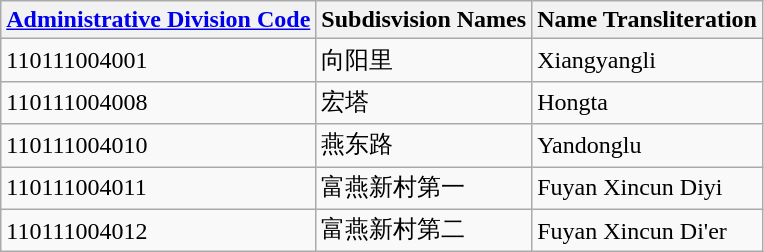<table class="wikitable sortable">
<tr>
<th><a href='#'>Administrative Division Code</a></th>
<th>Subdisvision Names</th>
<th>Name Transliteration</th>
</tr>
<tr>
<td>110111004001</td>
<td>向阳里</td>
<td>Xiangyangli</td>
</tr>
<tr>
<td>110111004008</td>
<td>宏塔</td>
<td>Hongta</td>
</tr>
<tr>
<td>110111004010</td>
<td>燕东路</td>
<td>Yandonglu</td>
</tr>
<tr>
<td>110111004011</td>
<td>富燕新村第一</td>
<td>Fuyan Xincun Diyi</td>
</tr>
<tr>
<td>110111004012</td>
<td>富燕新村第二</td>
<td>Fuyan Xincun Di'er</td>
</tr>
</table>
